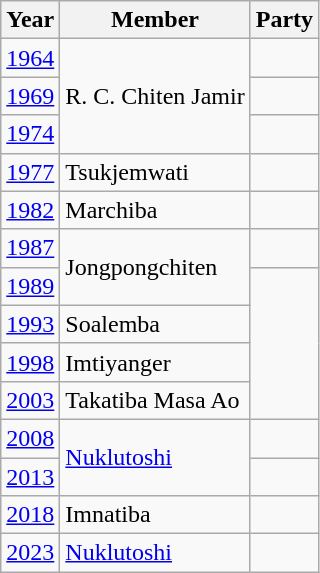<table class="wikitable sortable">
<tr>
<th>Year</th>
<th>Member</th>
<th colspan="2">Party</th>
</tr>
<tr>
<td><a href='#'>1964</a></td>
<td rowspan=3>R. C. Chiten Jamir</td>
<td></td>
</tr>
<tr>
<td><a href='#'>1969</a></td>
<td></td>
</tr>
<tr>
<td><a href='#'>1974</a></td>
</tr>
<tr>
<td><a href='#'>1977</a></td>
<td>Tsukjemwati</td>
<td></td>
</tr>
<tr>
<td><a href='#'>1982</a></td>
<td>Marchiba</td>
<td></td>
</tr>
<tr>
<td><a href='#'>1987</a></td>
<td rowspan=2>Jongpongchiten</td>
<td></td>
</tr>
<tr>
<td><a href='#'>1989</a></td>
</tr>
<tr>
<td><a href='#'>1993</a></td>
<td>Soalemba</td>
</tr>
<tr>
<td><a href='#'>1998</a></td>
<td>Imtiyanger</td>
</tr>
<tr>
<td><a href='#'>2003</a></td>
<td>Takatiba Masa Ao</td>
</tr>
<tr>
<td><a href='#'>2008</a></td>
<td rowspan=2><a href='#'>Nuklutoshi</a></td>
<td></td>
</tr>
<tr>
<td><a href='#'>2013</a></td>
</tr>
<tr>
<td><a href='#'>2018</a></td>
<td>Imnatiba</td>
<td></td>
</tr>
<tr>
<td><a href='#'>2023</a></td>
<td><a href='#'>Nuklutoshi</a></td>
</tr>
</table>
